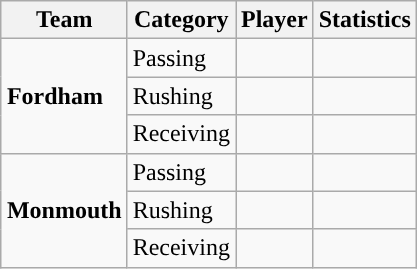<table class="wikitable" style="float: right;">
<tr>
<th>Team</th>
<th>Category</th>
<th>Player</th>
<th>Statistics</th>
</tr>
<tr>
<td rowspan=3><strong>Fordham</strong></td>
<td>Passing</td>
<td></td>
<td></td>
</tr>
<tr>
<td>Rushing</td>
<td></td>
<td></td>
</tr>
<tr>
<td>Receiving</td>
<td></td>
<td></td>
</tr>
<tr>
<td rowspan=3><strong>Monmouth</strong></td>
<td>Passing</td>
<td></td>
<td></td>
</tr>
<tr>
<td>Rushing</td>
<td></td>
<td></td>
</tr>
<tr>
<td>Receiving</td>
<td></td>
<td></td>
</tr>
</table>
